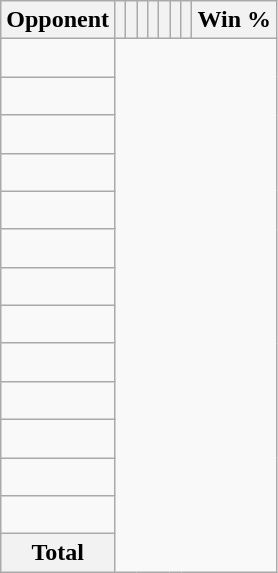<table class="wikitable sortable collapsible collapsed" style="text-align: center;">
<tr>
<th>Opponent</th>
<th></th>
<th></th>
<th></th>
<th></th>
<th></th>
<th></th>
<th></th>
<th>Win %</th>
</tr>
<tr>
<td align="left"><br></td>
</tr>
<tr>
<td align="left"><br></td>
</tr>
<tr>
<td align="left"><br></td>
</tr>
<tr>
<td align="left"><br></td>
</tr>
<tr>
<td align="left"><br></td>
</tr>
<tr>
<td align="left"><br></td>
</tr>
<tr>
<td align="left"><br></td>
</tr>
<tr>
<td align="left"><br></td>
</tr>
<tr>
<td align="left"><br></td>
</tr>
<tr>
<td align="left"><br></td>
</tr>
<tr>
<td align="left"><br></td>
</tr>
<tr>
<td align="left"><br></td>
</tr>
<tr>
<td align="left"><br></td>
</tr>
<tr class="sortbottom">
<th>Total<br></th>
</tr>
</table>
